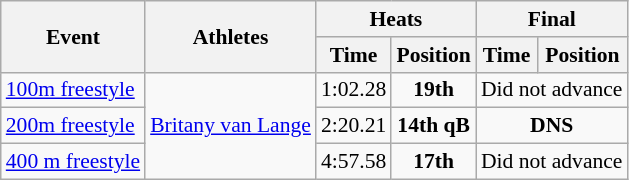<table class="wikitable" border="1" style="font-size:90%">
<tr>
<th rowspan=2>Event</th>
<th rowspan=2>Athletes</th>
<th colspan=2>Heats</th>
<th colspan=2>Final</th>
</tr>
<tr>
<th>Time</th>
<th>Position</th>
<th>Time</th>
<th>Position</th>
</tr>
<tr>
<td><a href='#'>100m freestyle</a></td>
<td rowspan="3"><a href='#'>Britany van Lange</a></td>
<td align=center>1:02.28</td>
<td align=center><strong>19th</strong></td>
<td align=center colspan=2>Did not advance</td>
</tr>
<tr>
<td><a href='#'>200m freestyle</a></td>
<td align=center>2:20.21</td>
<td align=center><strong>14th qB</strong></td>
<td align=center colspan=2><strong>DNS</strong></td>
</tr>
<tr>
<td><a href='#'>400 m freestyle</a></td>
<td align=center>4:57.58</td>
<td align=center><strong>17th</strong></td>
<td align=center colspan=2>Did not advance</td>
</tr>
</table>
